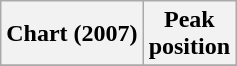<table class="wikitable sortable plainrowheaders" style="text-align:center">
<tr>
<th scope="col">Chart (2007)</th>
<th scope="col">Peak<br>position</th>
</tr>
<tr>
</tr>
</table>
